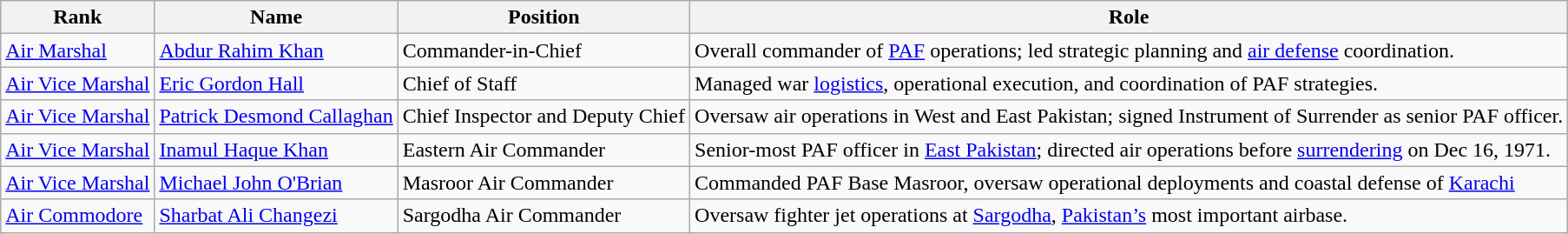<table class="wikitable">
<tr>
<th>Rank</th>
<th>Name</th>
<th>Position</th>
<th>Role</th>
</tr>
<tr>
<td><a href='#'>Air Marshal</a></td>
<td><a href='#'>Abdur Rahim Khan</a></td>
<td>Commander-in-Chief</td>
<td>Overall commander of <a href='#'>PAF</a> operations; led strategic planning and <a href='#'>air defense</a> coordination.</td>
</tr>
<tr>
<td><a href='#'>Air Vice Marshal</a></td>
<td><a href='#'>Eric Gordon Hall</a></td>
<td>Chief of Staff</td>
<td>Managed war <a href='#'>logistics</a>, operational execution, and coordination of PAF strategies.</td>
</tr>
<tr>
<td><a href='#'>Air Vice Marshal</a></td>
<td><a href='#'>Patrick Desmond Callaghan</a></td>
<td>Chief Inspector and Deputy Chief</td>
<td>Oversaw air operations in West and East Pakistan; signed Instrument of Surrender as senior PAF officer.</td>
</tr>
<tr>
<td><a href='#'>Air Vice Marshal</a></td>
<td><a href='#'>Inamul Haque Khan</a></td>
<td>Eastern Air Commander</td>
<td>Senior-most PAF officer in <a href='#'>East Pakistan</a>; directed air operations before <a href='#'>surrendering</a> on Dec 16, 1971.</td>
</tr>
<tr>
<td><a href='#'>Air Vice Marshal</a></td>
<td><a href='#'>Michael John O'Brian</a></td>
<td>Masroor Air Commander</td>
<td>Commanded PAF Base Masroor, oversaw operational deployments and coastal defense of <a href='#'>Karachi</a></td>
</tr>
<tr>
<td><a href='#'>Air Commodore</a></td>
<td><a href='#'>Sharbat Ali Changezi</a></td>
<td>Sargodha Air Commander</td>
<td>Oversaw fighter jet operations at <a href='#'>Sargodha</a>, <a href='#'>Pakistan’s</a> most important airbase.</td>
</tr>
</table>
